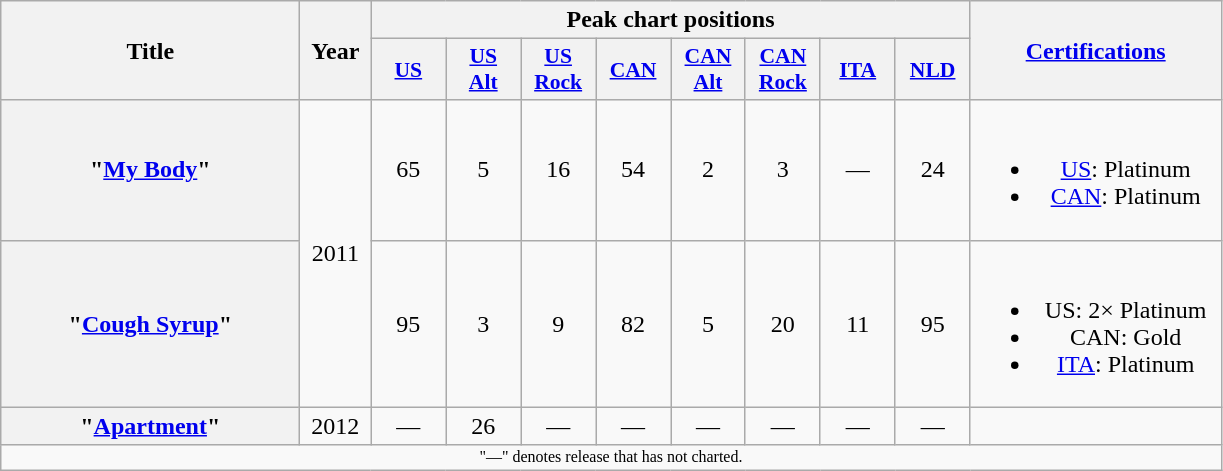<table class="wikitable plainrowheaders" style="text-align:center;" border="1">
<tr>
<th scope="col" rowspan="2" style="width:12em;">Title</th>
<th scope="col" rowspan="2" style="width:2.5em;">Year</th>
<th scope="col" colspan="8">Peak chart positions</th>
<th scope="col" rowspan="2" style="width:10em;"><a href='#'>Certifications</a></th>
</tr>
<tr>
<th style="width:3em;font-size:90%;"><a href='#'>US</a><br></th>
<th style="width:3em;font-size:90%;"><a href='#'>US<br>Alt</a><br></th>
<th style="width:3em;font-size:90%;"><a href='#'>US<br>Rock</a><br></th>
<th style="width:3em;font-size:90%;"><a href='#'>CAN</a><br></th>
<th style="width:3em;font-size:90%;"><a href='#'>CAN<br>Alt</a><br></th>
<th style="width:3em;font-size:90%;"><a href='#'>CAN<br>Rock</a><br></th>
<th style="width:3em;font-size:90%;"><a href='#'>ITA</a><br></th>
<th style="width:3em;font-size:90%;"><a href='#'>NLD</a><br></th>
</tr>
<tr>
<th scope="row">"<a href='#'>My Body</a>"</th>
<td rowspan="2">2011</td>
<td>65</td>
<td>5</td>
<td>16</td>
<td>54</td>
<td>2</td>
<td>3</td>
<td>—</td>
<td>24</td>
<td><br><ul><li><a href='#'>US</a>: Platinum</li><li><a href='#'>CAN</a>: Platinum</li></ul></td>
</tr>
<tr>
<th scope="row">"<a href='#'>Cough Syrup</a>"</th>
<td>95</td>
<td>3</td>
<td>9</td>
<td>82</td>
<td>5</td>
<td>20</td>
<td>11</td>
<td>95</td>
<td><br><ul><li>US: 2× Platinum</li><li>CAN: Gold</li><li><a href='#'>ITA</a>: Platinum</li></ul></td>
</tr>
<tr>
<th scope="row">"<a href='#'>Apartment</a>"</th>
<td>2012</td>
<td>—</td>
<td>26</td>
<td>—</td>
<td>—</td>
<td>—</td>
<td>—</td>
<td>—</td>
<td>—</td>
<td></td>
</tr>
<tr>
<td colspan="12" style="font-size: 8pt">"—" denotes release that has not charted.</td>
</tr>
</table>
